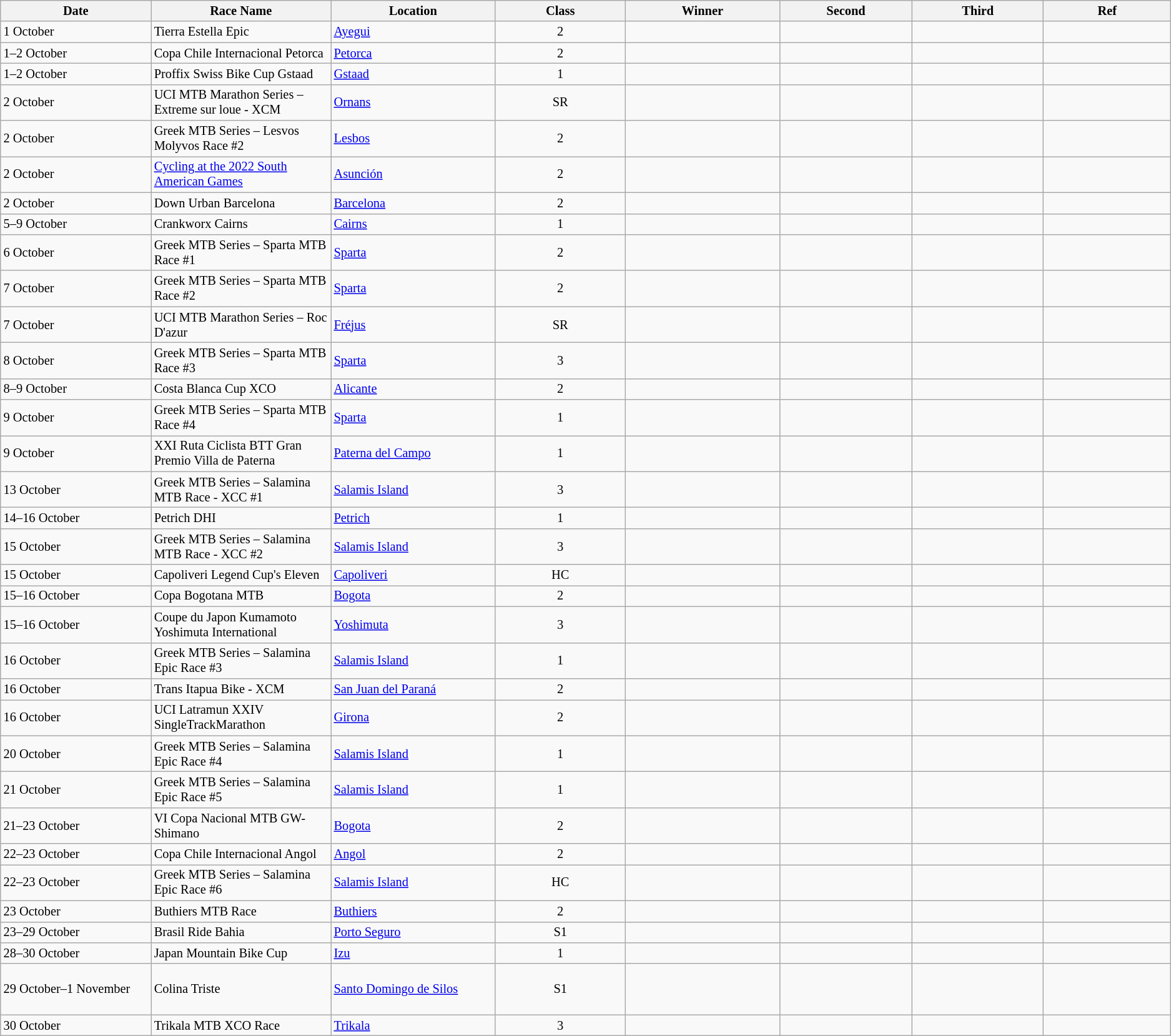<table class="wikitable sortable" style="font-size:85%;">
<tr>
<th style="width:190px;">Date</th>
<th style="width:210px;">Race Name</th>
<th style="width:210px;">Location</th>
<th style="width:170px;">Class</th>
<th width=200px>Winner</th>
<th style="width:170px;">Second</th>
<th style="width:170px;">Third</th>
<th style="width:170px;">Ref</th>
</tr>
<tr>
<td>1 October</td>
<td>Tierra Estella Epic</td>
<td> <a href='#'>Ayegui</a></td>
<td align=center>2</td>
<td></td>
<td></td>
<td></td>
<td align=center></td>
</tr>
<tr>
<td>1–2 October</td>
<td>Copa Chile Internacional Petorca</td>
<td> <a href='#'>Petorca</a></td>
<td align=center>2</td>
<td><br></td>
<td><br></td>
<td><br></td>
<td align=center></td>
</tr>
<tr>
<td>1–2 October</td>
<td>Proffix Swiss Bike Cup Gstaad</td>
<td> <a href='#'>Gstaad</a></td>
<td align=center>1</td>
<td><br></td>
<td><br></td>
<td><br></td>
<td align=center></td>
</tr>
<tr>
<td>2 October</td>
<td>UCI MTB Marathon Series – Extreme sur loue - XCM</td>
<td> <a href='#'>Ornans</a></td>
<td align=center>SR</td>
<td><br></td>
<td><br></td>
<td><br></td>
<td align=center></td>
</tr>
<tr>
<td>2 October</td>
<td>Greek MTB Series – Lesvos Molyvos Race #2</td>
<td> <a href='#'>Lesbos</a></td>
<td align=center>2</td>
<td><br></td>
<td><br></td>
<td><br></td>
<td align=center></td>
</tr>
<tr>
<td>2 October</td>
<td><a href='#'>Cycling at the 2022 South American Games</a></td>
<td> <a href='#'>Asunción</a></td>
<td align=center>2</td>
<td><br></td>
<td><br></td>
<td><br></td>
<td align=center></td>
</tr>
<tr>
<td>2 October</td>
<td>Down Urban Barcelona</td>
<td> <a href='#'>Barcelona</a></td>
<td align=center>2</td>
<td><br></td>
<td><br></td>
<td><br></td>
<td align=center></td>
</tr>
<tr>
<td>5–9 October</td>
<td>Crankworx Cairns</td>
<td> <a href='#'>Cairns</a></td>
<td align=center>1</td>
<td><br></td>
<td><br></td>
<td><br></td>
<td align=center></td>
</tr>
<tr>
<td>6 October</td>
<td>Greek MTB Series – Sparta MTB Race #1</td>
<td> <a href='#'>Sparta</a></td>
<td align=center>2</td>
<td><br></td>
<td><br></td>
<td><br></td>
<td align=center></td>
</tr>
<tr>
<td>7 October</td>
<td>Greek MTB Series – Sparta MTB Race #2</td>
<td> <a href='#'>Sparta</a></td>
<td align=center>2</td>
<td><br></td>
<td><br></td>
<td><br></td>
<td align=center></td>
</tr>
<tr>
<td>7 October</td>
<td>UCI MTB Marathon Series – Roc D'azur</td>
<td> <a href='#'>Fréjus</a></td>
<td align=center>SR</td>
<td><br></td>
<td><br></td>
<td><br></td>
<td align=center></td>
</tr>
<tr>
<td>8 October</td>
<td>Greek MTB Series – Sparta MTB Race #3</td>
<td> <a href='#'>Sparta</a></td>
<td align=center>3</td>
<td><br></td>
<td><br></td>
<td><br></td>
<td align=center></td>
</tr>
<tr>
<td>8–9 October</td>
<td>Costa Blanca Cup XCO</td>
<td> <a href='#'>Alicante</a></td>
<td align=center>2</td>
<td><br></td>
<td><br></td>
<td><br></td>
<td align=center></td>
</tr>
<tr>
<td>9 October</td>
<td>Greek MTB Series – Sparta MTB Race #4</td>
<td> <a href='#'>Sparta</a></td>
<td align=center>1</td>
<td><br></td>
<td><br></td>
<td><br></td>
<td align=center></td>
</tr>
<tr>
<td>9 October</td>
<td>XXI Ruta Ciclista BTT Gran Premio Villa de Paterna</td>
<td> <a href='#'>Paterna del Campo</a></td>
<td align=center>1</td>
<td><br></td>
<td><br></td>
<td><br></td>
<td align=center></td>
</tr>
<tr>
<td>13 October</td>
<td>Greek MTB Series – Salamina MTB Race - XCC #1</td>
<td> <a href='#'>Salamis Island</a></td>
<td align=center>3</td>
<td><br></td>
<td><br></td>
<td><br></td>
<td align=center></td>
</tr>
<tr>
<td>14–16 October</td>
<td>Petrich DHI</td>
<td> <a href='#'>Petrich</a></td>
<td align=center>1</td>
<td></td>
<td></td>
<td></td>
<td align=center></td>
</tr>
<tr>
<td>15 October</td>
<td>Greek MTB Series – Salamina MTB Race - XCC #2</td>
<td> <a href='#'>Salamis Island</a></td>
<td align=center>3</td>
<td><br></td>
<td><br></td>
<td><br></td>
<td align=center></td>
</tr>
<tr>
<td>15 October</td>
<td>Capoliveri Legend Cup's Eleven</td>
<td> <a href='#'>Capoliveri</a></td>
<td align=center>HC</td>
<td><br></td>
<td><br></td>
<td><br></td>
<td align=center></td>
</tr>
<tr>
<td>15–16 October</td>
<td>Copa Bogotana MTB</td>
<td> <a href='#'>Bogota</a></td>
<td align=center>2</td>
<td></td>
<td></td>
<td></td>
<td align=center></td>
</tr>
<tr>
<td>15–16 October</td>
<td>Coupe du Japon Kumamoto Yoshimuta International</td>
<td> <a href='#'>Yoshimuta</a></td>
<td align=center>3</td>
<td><br></td>
<td><br></td>
<td><br></td>
<td align=center></td>
</tr>
<tr>
<td>16 October</td>
<td>Greek MTB Series – Salamina Epic Race #3</td>
<td> <a href='#'>Salamis Island</a></td>
<td align=center>1</td>
<td><br></td>
<td><br></td>
<td><br></td>
<td align=center></td>
</tr>
<tr>
<td>16 October</td>
<td>Trans Itapua Bike - XCM</td>
<td> <a href='#'>San Juan del Paraná</a></td>
<td align=center>2</td>
<td></td>
<td></td>
<td></td>
<td align=center></td>
</tr>
<tr>
<td>16 October</td>
<td>UCI Latramun XXIV SingleTrackMarathon</td>
<td> <a href='#'>Girona</a></td>
<td align=center>2</td>
<td><br></td>
<td><br></td>
<td><br></td>
<td align=center></td>
</tr>
<tr>
<td>20 October</td>
<td>Greek MTB Series – Salamina Epic Race #4</td>
<td> <a href='#'>Salamis Island</a></td>
<td align=center>1</td>
<td><br></td>
<td><br></td>
<td><br></td>
<td align=center></td>
</tr>
<tr>
<td>21 October</td>
<td>Greek MTB Series – Salamina Epic Race #5</td>
<td> <a href='#'>Salamis Island</a></td>
<td align=center>1</td>
<td><br></td>
<td><br></td>
<td><br></td>
<td align=center></td>
</tr>
<tr>
<td>21–23 October</td>
<td>VI Copa Nacional MTB GW-Shimano</td>
<td> <a href='#'>Bogota</a></td>
<td align=center>2</td>
<td><br></td>
<td><br></td>
<td><br></td>
<td align=center></td>
</tr>
<tr>
<td>22–23 October</td>
<td>Copa Chile Internacional Angol</td>
<td> <a href='#'>Angol</a></td>
<td align=center>2</td>
<td><br></td>
<td><br></td>
<td><br></td>
<td align=center></td>
</tr>
<tr>
<td>22–23 October</td>
<td>Greek MTB Series – Salamina Epic Race #6</td>
<td> <a href='#'>Salamis Island</a></td>
<td align=center>HC</td>
<td><br></td>
<td><br></td>
<td><br></td>
<td align=center></td>
</tr>
<tr>
<td>23 October</td>
<td>Buthiers MTB Race</td>
<td> <a href='#'>Buthiers</a></td>
<td align=center>2</td>
<td><br></td>
<td><br></td>
<td><br></td>
<td align=center></td>
</tr>
<tr>
<td>23–29 October</td>
<td>Brasil Ride Bahia</td>
<td> <a href='#'>Porto Seguro</a></td>
<td align=center>S1</td>
<td><br></td>
<td><br></td>
<td><br></td>
<td align=center></td>
</tr>
<tr>
<td>28–30 October</td>
<td>Japan Mountain Bike Cup</td>
<td> <a href='#'>Izu</a></td>
<td align=center>1</td>
<td><br></td>
<td><br></td>
<td><br></td>
<td align=center></td>
</tr>
<tr>
<td>29 October–1 November</td>
<td>Colina Triste</td>
<td> <a href='#'>Santo Domingo de Silos</a></td>
<td align=center>S1</td>
<td><br><br><br></td>
<td><br><br><br></td>
<td><br><br><br></td>
<td align=center></td>
</tr>
<tr>
<td>30 October</td>
<td>Trikala MTB XCO Race</td>
<td> <a href='#'>Trikala</a></td>
<td align=center>3</td>
<td><br></td>
<td><br></td>
<td><br></td>
<td align=center></td>
</tr>
</table>
